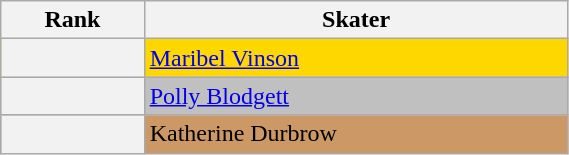<table class="wikitable unsortable" style="text-align:left; width:30%">
<tr>
<th scope="col">Rank</th>
<th scope="col">Skater</th>
</tr>
<tr bgcolor="gold">
<th scope="row"></th>
<td><a href='#'>Maribel Vinson</a></td>
</tr>
<tr bgcolor="silver">
<th scope="row"></th>
<td><a href='#'>Polly Blodgett</a></td>
</tr>
<tr bgcolor="cc9966">
<th scope="row"></th>
<td>Katherine Durbrow</td>
</tr>
</table>
